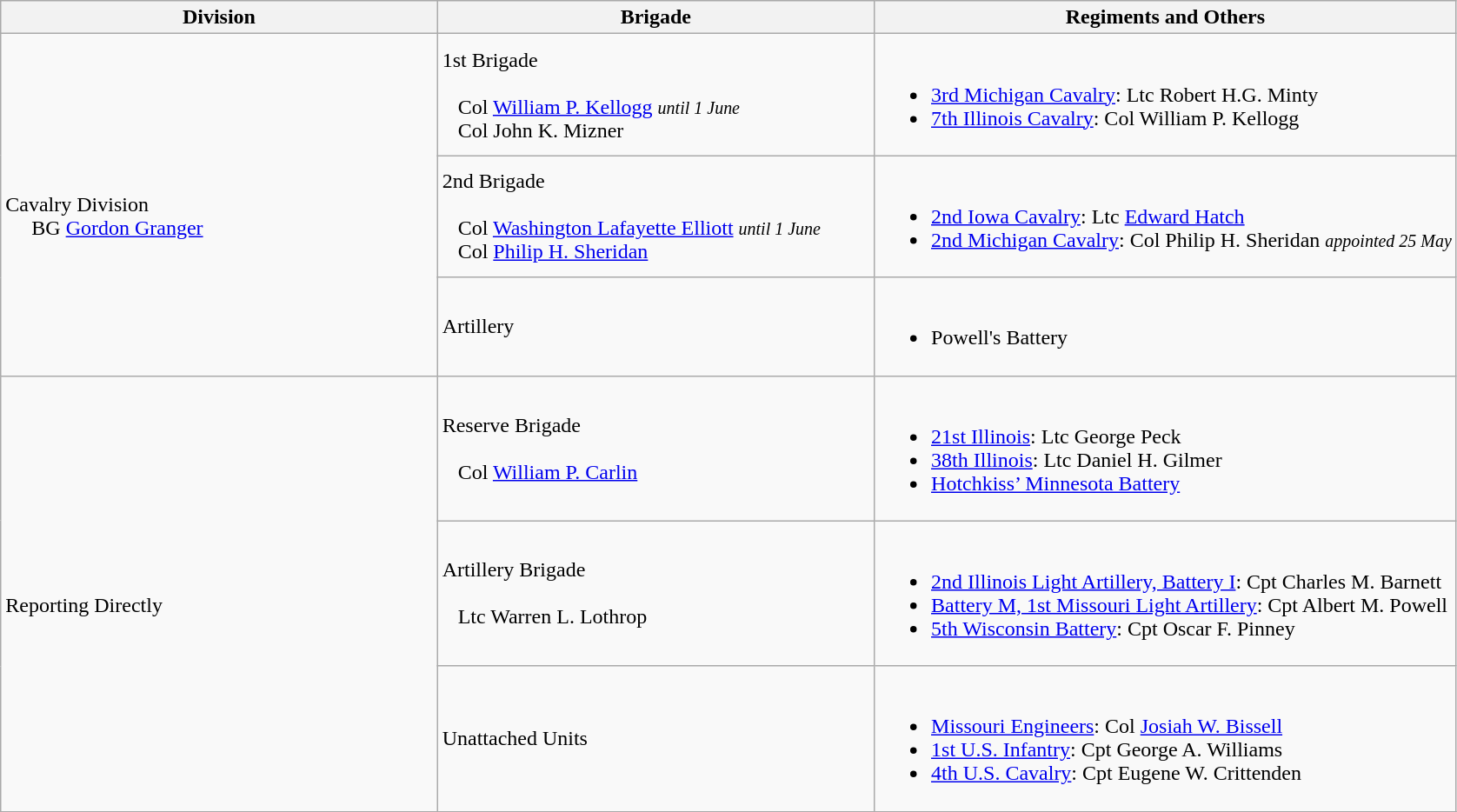<table class="wikitable">
<tr>
<th width=30%>Division</th>
<th width=30%>Brigade</th>
<th>Regiments and Others</th>
</tr>
<tr>
<td rowspan=3><br>Cavalry Division
<br>    
BG <a href='#'>Gordon Granger</a></td>
<td>1st Brigade<br><br>  
Col <a href='#'>William P. Kellogg</a> <small><em>until 1 June</em></small>
<br>  
Col John K. Mizner</td>
<td><br><ul><li><a href='#'>3rd Michigan Cavalry</a>: Ltc Robert H.G. Minty</li><li><a href='#'>7th Illinois Cavalry</a>: Col William P. Kellogg</li></ul></td>
</tr>
<tr>
<td>2nd Brigade<br><br>  
Col <a href='#'>Washington Lafayette Elliott</a> <small><em>until 1 June</em></small><br>  
Col <a href='#'>Philip H. Sheridan</a></td>
<td><br><ul><li><a href='#'>2nd Iowa Cavalry</a>: Ltc <a href='#'>Edward Hatch</a></li><li><a href='#'>2nd Michigan Cavalry</a>: Col Philip H. Sheridan <small><em>appointed 25 May</em></small></li></ul></td>
</tr>
<tr>
<td>Artillery</td>
<td><br><ul><li>Powell's Battery</li></ul></td>
</tr>
<tr>
<td rowspan=3><br>Reporting Directly</td>
<td>Reserve Brigade<br><br>  
Col <a href='#'>William P. Carlin</a></td>
<td><br><ul><li><a href='#'>21st Illinois</a>: Ltc George Peck</li><li><a href='#'>38th Illinois</a>: Ltc Daniel H. Gilmer</li><li><a href='#'>Hotchkiss’ Minnesota Battery</a></li></ul></td>
</tr>
<tr>
<td>Artillery Brigade<br><br>  
Ltc Warren L. Lothrop</td>
<td><br><ul><li><a href='#'>2nd Illinois Light Artillery, Battery I</a>: Cpt Charles M. Barnett</li><li><a href='#'>Battery M, 1st Missouri Light Artillery</a>: Cpt Albert M. Powell</li><li><a href='#'>5th Wisconsin Battery</a>: Cpt Oscar F. Pinney</li></ul></td>
</tr>
<tr>
<td>Unattached Units</td>
<td><br><ul><li><a href='#'>Missouri Engineers</a>: Col <a href='#'>Josiah W. Bissell</a></li><li><a href='#'>1st U.S. Infantry</a>: Cpt George A. Williams</li><li><a href='#'>4th U.S. Cavalry</a>: Cpt Eugene W. Crittenden</li></ul></td>
</tr>
<tr>
</tr>
</table>
